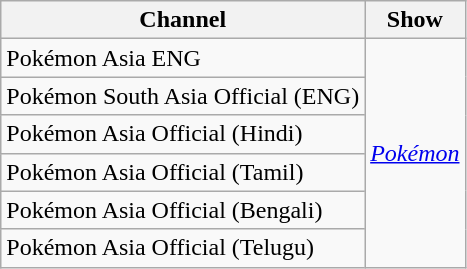<table class="wikitable">
<tr>
<th>Channel</th>
<th>Show</th>
</tr>
<tr>
<td>Pokémon Asia ENG</td>
<td rowspan="6"><em><a href='#'>Pokémon</a></em></td>
</tr>
<tr>
<td>Pokémon South Asia Official (ENG)</td>
</tr>
<tr>
<td>Pokémon Asia Official (Hindi)</td>
</tr>
<tr>
<td>Pokémon Asia Official (Tamil)</td>
</tr>
<tr>
<td>Pokémon Asia Official (Bengali)</td>
</tr>
<tr>
<td>Pokémon Asia Official (Telugu)</td>
</tr>
</table>
